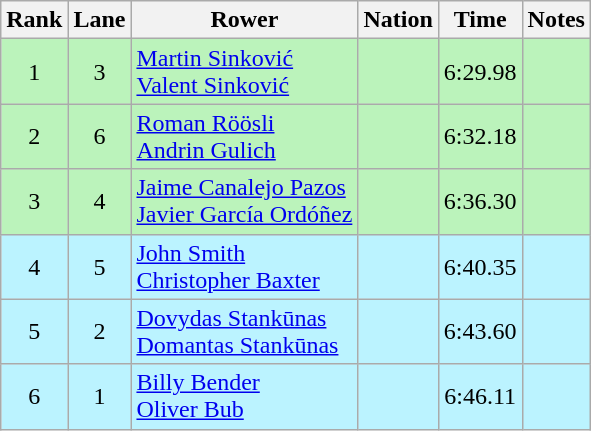<table class="wikitable sortable" style="text-align:center">
<tr>
<th>Rank</th>
<th>Lane</th>
<th>Rower</th>
<th>Nation</th>
<th>Time</th>
<th>Notes</th>
</tr>
<tr bgcolor=bbf3bb>
<td>1</td>
<td>3</td>
<td align=left><a href='#'>Martin Sinković</a><br><a href='#'>Valent Sinković</a></td>
<td align=left></td>
<td>6:29.98</td>
<td></td>
</tr>
<tr bgcolor=bbf3bb>
<td>2</td>
<td>6</td>
<td align=left><a href='#'>Roman Röösli</a><br><a href='#'>Andrin Gulich</a></td>
<td align=left></td>
<td>6:32.18</td>
<td></td>
</tr>
<tr bgcolor=bbf3bb>
<td>3</td>
<td>4</td>
<td align=left><a href='#'>Jaime Canalejo Pazos</a><br><a href='#'>Javier García Ordóñez</a></td>
<td align=left></td>
<td>6:36.30</td>
<td></td>
</tr>
<tr bgcolor=bbf3ff>
<td>4</td>
<td>5</td>
<td align=left><a href='#'>John Smith</a><br><a href='#'>Christopher Baxter</a></td>
<td align=left></td>
<td>6:40.35</td>
<td></td>
</tr>
<tr bgcolor=bbf3ff>
<td>5</td>
<td>2</td>
<td align=left><a href='#'>Dovydas Stankūnas</a><br><a href='#'>Domantas Stankūnas</a></td>
<td align=left></td>
<td>6:43.60</td>
<td></td>
</tr>
<tr bgcolor=bbf3ff>
<td>6</td>
<td>1</td>
<td align=left><a href='#'>Billy Bender</a><br><a href='#'>Oliver Bub</a></td>
<td align=left></td>
<td>6:46.11</td>
<td></td>
</tr>
</table>
